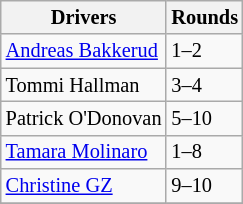<table class="wikitable" style="font-size: 85%">
<tr>
<th>Drivers</th>
<th>Rounds</th>
</tr>
<tr>
<td> <a href='#'>Andreas Bakkerud</a></td>
<td>1–2</td>
</tr>
<tr>
<td> Tommi Hallman</td>
<td>3–4</td>
</tr>
<tr>
<td> Patrick O'Donovan</td>
<td>5–10</td>
</tr>
<tr>
<td> <a href='#'>Tamara Molinaro</a></td>
<td>1–8</td>
</tr>
<tr>
<td> <a href='#'>Christine GZ</a></td>
<td>9–10</td>
</tr>
<tr>
</tr>
</table>
